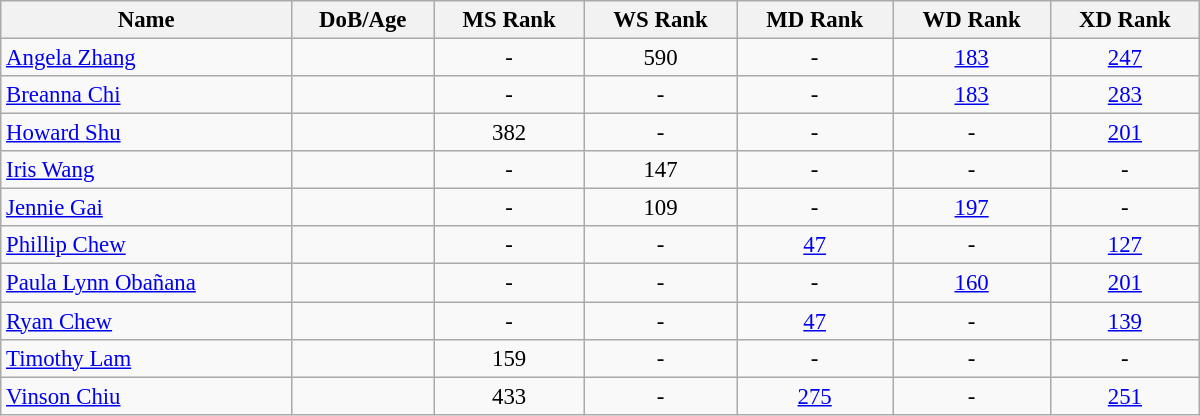<table class="wikitable"  style="width:800px; font-size:95%; text-align:center">
<tr>
<th align="left">Name</th>
<th align="left">DoB/Age</th>
<th align="left">MS Rank</th>
<th align="left">WS Rank</th>
<th align="left">MD Rank</th>
<th align="left">WD Rank</th>
<th align="left">XD Rank</th>
</tr>
<tr>
<td align="left"><a href='#'>Angela Zhang</a></td>
<td align="left"></td>
<td>-</td>
<td>590</td>
<td>-</td>
<td><a href='#'>183</a></td>
<td><a href='#'>247</a></td>
</tr>
<tr>
<td align="left"><a href='#'>Breanna Chi</a></td>
<td align="left"></td>
<td>-</td>
<td>-</td>
<td>-</td>
<td><a href='#'>183</a></td>
<td><a href='#'>283</a></td>
</tr>
<tr>
<td align="left"><a href='#'>Howard Shu</a></td>
<td align="left"></td>
<td>382</td>
<td>-</td>
<td>-</td>
<td>-</td>
<td><a href='#'>201</a></td>
</tr>
<tr>
<td align="left"><a href='#'>Iris Wang</a></td>
<td align="left"></td>
<td>-</td>
<td>147</td>
<td>-</td>
<td>-</td>
<td>-</td>
</tr>
<tr>
<td align="left"><a href='#'>Jennie Gai</a></td>
<td align="left"></td>
<td>-</td>
<td>109</td>
<td>-</td>
<td><a href='#'>197</a></td>
<td>-</td>
</tr>
<tr>
<td align="left"><a href='#'>Phillip Chew</a></td>
<td align="left"></td>
<td>-</td>
<td>-</td>
<td><a href='#'>47</a></td>
<td>-</td>
<td><a href='#'>127</a></td>
</tr>
<tr>
<td align="left"><a href='#'>Paula Lynn Obañana</a></td>
<td align="left"></td>
<td>-</td>
<td>-</td>
<td>-</td>
<td><a href='#'>160</a></td>
<td><a href='#'>201</a></td>
</tr>
<tr>
<td align="left"><a href='#'>Ryan Chew</a></td>
<td align="left"></td>
<td>-</td>
<td>-</td>
<td><a href='#'>47</a></td>
<td>-</td>
<td><a href='#'>139</a></td>
</tr>
<tr>
<td align="left"><a href='#'>Timothy Lam</a></td>
<td align="left"></td>
<td>159</td>
<td>-</td>
<td>-</td>
<td>-</td>
<td>-</td>
</tr>
<tr>
<td align="left"><a href='#'>Vinson Chiu</a></td>
<td align="left"></td>
<td>433</td>
<td>-</td>
<td><a href='#'>275</a></td>
<td>-</td>
<td><a href='#'>251</a></td>
</tr>
</table>
